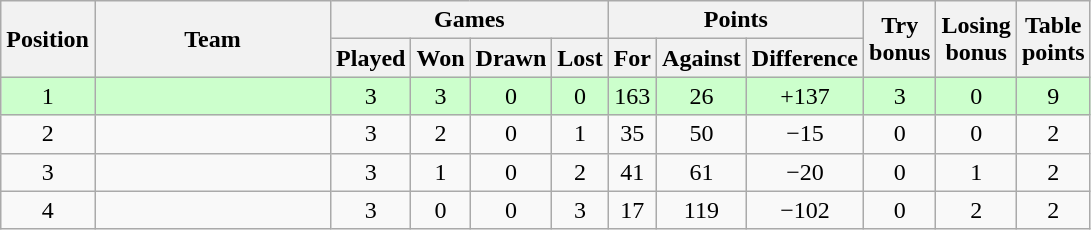<table class="wikitable" style="text-align: center;">
<tr>
<th rowspan="2" width="20">Position</th>
<th rowspan="2" width="150">Team</th>
<th colspan="4">Games</th>
<th colspan="3">Points</th>
<th rowspan="2" width="20">Try bonus</th>
<th rowspan="2" width="20">Losing bonus</th>
<th rowspan="2" width="20">Table points</th>
</tr>
<tr>
<th width="20">Played</th>
<th width="20">Won</th>
<th width="20">Drawn</th>
<th width="20">Lost</th>
<th width="20">For</th>
<th width="20">Against</th>
<th width="20">Difference</th>
</tr>
<tr bgcolor="#ccffcc">
<td>1</td>
<td></td>
<td>3</td>
<td>3</td>
<td>0</td>
<td>0</td>
<td>163</td>
<td>26</td>
<td>+137</td>
<td>3</td>
<td>0</td>
<td>9</td>
</tr>
<tr>
<td>2</td>
<td></td>
<td>3</td>
<td>2</td>
<td>0</td>
<td>1</td>
<td>35</td>
<td>50</td>
<td>−15</td>
<td>0</td>
<td>0</td>
<td>2</td>
</tr>
<tr>
<td>3</td>
<td></td>
<td>3</td>
<td>1</td>
<td>0</td>
<td>2</td>
<td>41</td>
<td>61</td>
<td>−20</td>
<td>0</td>
<td>1</td>
<td>2</td>
</tr>
<tr>
<td>4</td>
<td></td>
<td>3</td>
<td>0</td>
<td>0</td>
<td>3</td>
<td>17</td>
<td>119</td>
<td>−102</td>
<td>0</td>
<td>2</td>
<td>2</td>
</tr>
</table>
